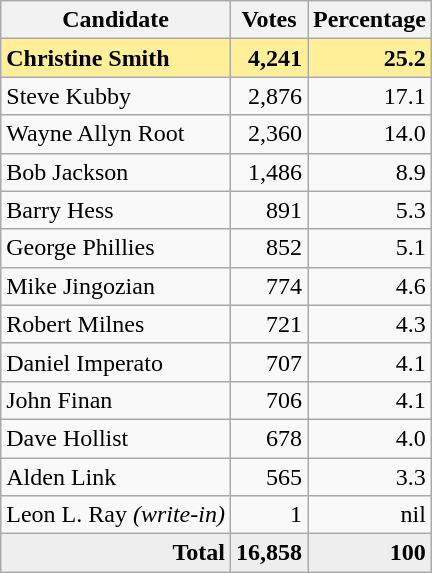<table class="wikitable" style="text-align:right;">
<tr>
<th>Candidate</th>
<th>Votes</th>
<th>Percentage</th>
</tr>
<tr style="background:#ffef99;">
<td style="text-align:left;"><strong>Christine Smith</strong></td>
<td><strong> 4,241</strong></td>
<td><strong>25.2</strong></td>
</tr>
<tr>
<td style="text-align:left;">Steve Kubby</td>
<td>2,876</td>
<td>17.1</td>
</tr>
<tr>
<td style="text-align:left;">Wayne Allyn Root</td>
<td>2,360</td>
<td>14.0</td>
</tr>
<tr>
<td style="text-align:left;">Bob Jackson</td>
<td>1,486</td>
<td>8.9</td>
</tr>
<tr>
<td style="text-align:left;">Barry Hess</td>
<td>891</td>
<td>5.3</td>
</tr>
<tr>
<td style="text-align:left;">George Phillies</td>
<td>852</td>
<td>5.1</td>
</tr>
<tr>
<td style="text-align:left;">Mike Jingozian</td>
<td>774</td>
<td>4.6</td>
</tr>
<tr>
<td style="text-align:left;">Robert Milnes</td>
<td>721</td>
<td>4.3</td>
</tr>
<tr>
<td style="text-align:left;">Daniel Imperato</td>
<td>707</td>
<td>4.1</td>
</tr>
<tr>
<td style="text-align:left;">John Finan</td>
<td>706</td>
<td>4.1</td>
</tr>
<tr>
<td style="text-align:left;">Dave Hollist</td>
<td>678</td>
<td>4.0</td>
</tr>
<tr>
<td style="text-align:left;">Alden Link</td>
<td>565</td>
<td>3.3</td>
</tr>
<tr>
<td style="text-align:left;">Leon L. Ray <em>(write-in)</em></td>
<td>1</td>
<td>nil</td>
</tr>
<tr style="background:#eee;">
<td style="margin-right:0.50px"><strong>Total</strong></td>
<td style="margin-right:0.50px"><strong>16,858</strong></td>
<td style="margin-right:0.50px"><strong>100</strong></td>
</tr>
</table>
